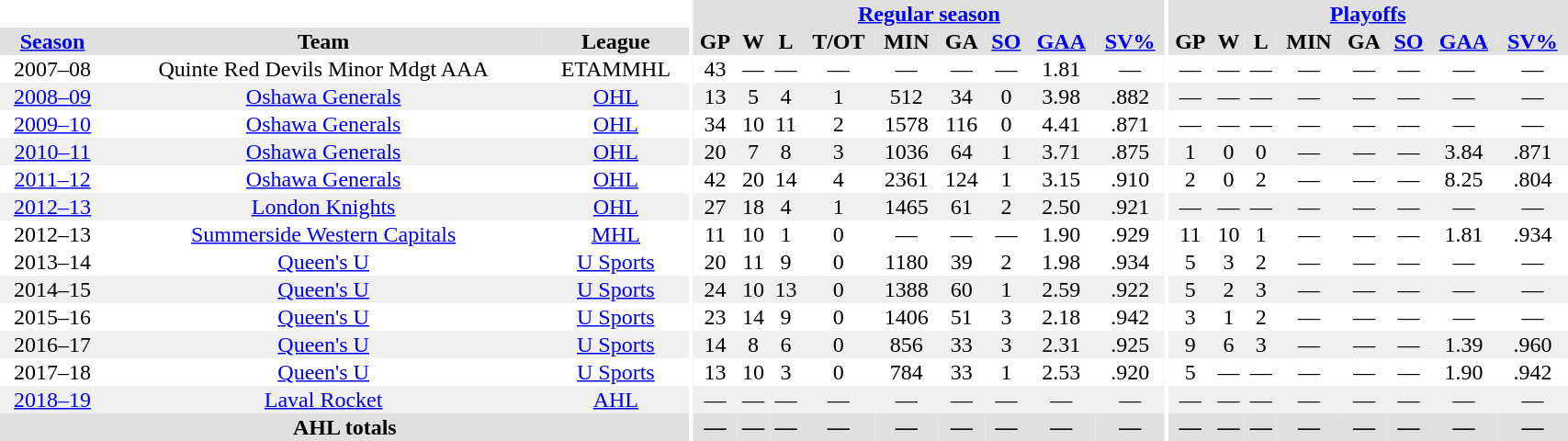<table border="0" cellpadding="1" cellspacing="0" style="text-align:center; width:90%">
<tr ALIGN="center" bgcolor="#e0e0e0">
<th align="center" colspan="3" bgcolor="#ffffff"></th>
<th align="center" rowspan="99" bgcolor="#ffffff"></th>
<th align="center" colspan="9" bgcolor="#e0e0e0"><a href='#'>Regular season</a></th>
<th align="center" rowspan="99" bgcolor="#ffffff"></th>
<th align="center" colspan="8" bgcolor="#e0e0e0"><a href='#'>Playoffs</a></th>
</tr>
<tr ALIGN="center" bgcolor="#e0e0e0">
<th><a href='#'>Season</a></th>
<th>Team</th>
<th>League</th>
<th>GP</th>
<th>W</th>
<th>L</th>
<th>T/OT</th>
<th>MIN</th>
<th>GA</th>
<th><a href='#'>SO</a></th>
<th><a href='#'>GAA</a></th>
<th><a href='#'>SV%</a></th>
<th>GP</th>
<th>W</th>
<th>L</th>
<th>MIN</th>
<th>GA</th>
<th><a href='#'>SO</a></th>
<th><a href='#'>GAA</a></th>
<th><a href='#'>SV%</a></th>
</tr>
<tr ALIGN="center">
<td>2007–08</td>
<td>Quinte Red Devils Minor Mdgt AAA</td>
<td>ETAMMHL</td>
<td>43</td>
<td>—</td>
<td>—</td>
<td>—</td>
<td>—</td>
<td>—</td>
<td>—</td>
<td>1.81</td>
<td>—</td>
<td>—</td>
<td>—</td>
<td>—</td>
<td>—</td>
<td>—</td>
<td>—</td>
<td>—</td>
<td>—</td>
</tr>
<tr ALIGN="center" bgcolor="#f0f0f0">
<td><a href='#'>2008–09</a></td>
<td><a href='#'>Oshawa Generals</a></td>
<td><a href='#'>OHL</a></td>
<td>13</td>
<td>5</td>
<td>4</td>
<td>1</td>
<td>512</td>
<td>34</td>
<td>0</td>
<td>3.98</td>
<td>.882</td>
<td>—</td>
<td>—</td>
<td>—</td>
<td>—</td>
<td>—</td>
<td>—</td>
<td>—</td>
<td>—</td>
</tr>
<tr ALIGN="center">
<td><a href='#'>2009–10</a></td>
<td><a href='#'>Oshawa Generals</a></td>
<td><a href='#'>OHL</a></td>
<td>34</td>
<td>10</td>
<td>11</td>
<td>2</td>
<td>1578</td>
<td>116</td>
<td>0</td>
<td>4.41</td>
<td>.871</td>
<td>—</td>
<td>—</td>
<td>—</td>
<td>—</td>
<td>—</td>
<td>—</td>
<td>—</td>
<td>—</td>
</tr>
<tr ALIGN="center" bgcolor="#f0f0f0">
<td><a href='#'>2010–11</a></td>
<td><a href='#'>Oshawa Generals</a></td>
<td><a href='#'>OHL</a></td>
<td>20</td>
<td>7</td>
<td>8</td>
<td>3</td>
<td>1036</td>
<td>64</td>
<td>1</td>
<td>3.71</td>
<td>.875</td>
<td>1</td>
<td>0</td>
<td>0</td>
<td>—</td>
<td>—</td>
<td>—</td>
<td>3.84</td>
<td>.871</td>
</tr>
<tr ALIGN="center">
<td><a href='#'>2011–12</a></td>
<td><a href='#'>Oshawa Generals</a></td>
<td><a href='#'>OHL</a></td>
<td>42</td>
<td>20</td>
<td>14</td>
<td>4</td>
<td>2361</td>
<td>124</td>
<td>1</td>
<td>3.15</td>
<td>.910</td>
<td>2</td>
<td>0</td>
<td>2</td>
<td>—</td>
<td>—</td>
<td>—</td>
<td>8.25</td>
<td>.804</td>
</tr>
<tr ALIGN="center" bgcolor="#f0f0f0">
<td><a href='#'>2012–13</a></td>
<td><a href='#'>London Knights</a></td>
<td><a href='#'>OHL</a></td>
<td>27</td>
<td>18</td>
<td>4</td>
<td>1</td>
<td>1465</td>
<td>61</td>
<td>2</td>
<td>2.50</td>
<td>.921</td>
<td>—</td>
<td>—</td>
<td>—</td>
<td>—</td>
<td>—</td>
<td>—</td>
<td>—</td>
<td>—</td>
</tr>
<tr ALIGN="center">
<td>2012–13</td>
<td><a href='#'>Summerside Western Capitals</a></td>
<td><a href='#'>MHL</a></td>
<td>11</td>
<td>10</td>
<td>1</td>
<td>0</td>
<td>—</td>
<td>—</td>
<td>—</td>
<td>1.90</td>
<td>.929</td>
<td>11</td>
<td>10</td>
<td>1</td>
<td>—</td>
<td>—</td>
<td>—</td>
<td>1.81</td>
<td>.934</td>
</tr>
<tr ALIGN="center">
<td>2013–14</td>
<td><a href='#'>Queen's U</a></td>
<td><a href='#'>U Sports</a></td>
<td>20</td>
<td>11</td>
<td>9</td>
<td>0</td>
<td>1180</td>
<td>39</td>
<td>2</td>
<td>1.98</td>
<td>.934</td>
<td>5</td>
<td>3</td>
<td>2</td>
<td>—</td>
<td>—</td>
<td>—</td>
<td>—</td>
<td>—</td>
</tr>
<tr ALIGN="center" bgcolor="#f0f0f0">
<td>2014–15</td>
<td><a href='#'>Queen's U</a></td>
<td><a href='#'>U Sports</a></td>
<td>24</td>
<td>10</td>
<td>13</td>
<td>0</td>
<td>1388</td>
<td>60</td>
<td>1</td>
<td>2.59</td>
<td>.922</td>
<td>5</td>
<td>2</td>
<td>3</td>
<td>—</td>
<td>—</td>
<td>—</td>
<td>—</td>
<td>—</td>
</tr>
<tr ALIGN="center">
<td>2015–16</td>
<td><a href='#'>Queen's U</a></td>
<td><a href='#'>U Sports</a></td>
<td>23</td>
<td>14</td>
<td>9</td>
<td>0</td>
<td>1406</td>
<td>51</td>
<td>3</td>
<td>2.18</td>
<td>.942</td>
<td>3</td>
<td>1</td>
<td>2</td>
<td>—</td>
<td>—</td>
<td>—</td>
<td>—</td>
<td>—</td>
</tr>
<tr ALIGN="center" bgcolor="#f0f0f0">
<td>2016–17</td>
<td><a href='#'>Queen's U</a></td>
<td><a href='#'>U Sports</a></td>
<td>14</td>
<td>8</td>
<td>6</td>
<td>0</td>
<td>856</td>
<td>33</td>
<td>3</td>
<td>2.31</td>
<td>.925</td>
<td>9</td>
<td>6</td>
<td>3</td>
<td>—</td>
<td>—</td>
<td>—</td>
<td>1.39</td>
<td>.960</td>
</tr>
<tr ALIGN="center">
<td>2017–18</td>
<td><a href='#'>Queen's U</a></td>
<td><a href='#'>U Sports</a></td>
<td>13</td>
<td>10</td>
<td>3</td>
<td>0</td>
<td>784</td>
<td>33</td>
<td>1</td>
<td>2.53</td>
<td>.920</td>
<td>5</td>
<td>—</td>
<td>—</td>
<td>—</td>
<td>—</td>
<td>—</td>
<td>1.90</td>
<td>.942</td>
</tr>
<tr ALIGN="center" bgcolor="#f0f0f0">
<td><a href='#'>2018–19</a></td>
<td><a href='#'>Laval Rocket</a></td>
<td><a href='#'>AHL</a></td>
<td>—</td>
<td>—</td>
<td>—</td>
<td>—</td>
<td>—</td>
<td>—</td>
<td>—</td>
<td>—</td>
<td>—</td>
<td>—</td>
<td>—</td>
<td>—</td>
<td>—</td>
<td>—</td>
<td>—</td>
<td>—</td>
<td>—</td>
</tr>
<tr ALIGN="center" bgcolor="#e0e0e0">
<th colspan="3" align="center">AHL totals</th>
<th align="center">—</th>
<th align="center">—</th>
<th align="center">—</th>
<th align="center">—</th>
<th align="center">—</th>
<th align="center">—</th>
<th align="center">—</th>
<th align="center">—</th>
<th align="center">—</th>
<th>—</th>
<th>—</th>
<th>—</th>
<th>—</th>
<th>—</th>
<th>—</th>
<th>—</th>
<th>—</th>
</tr>
</table>
